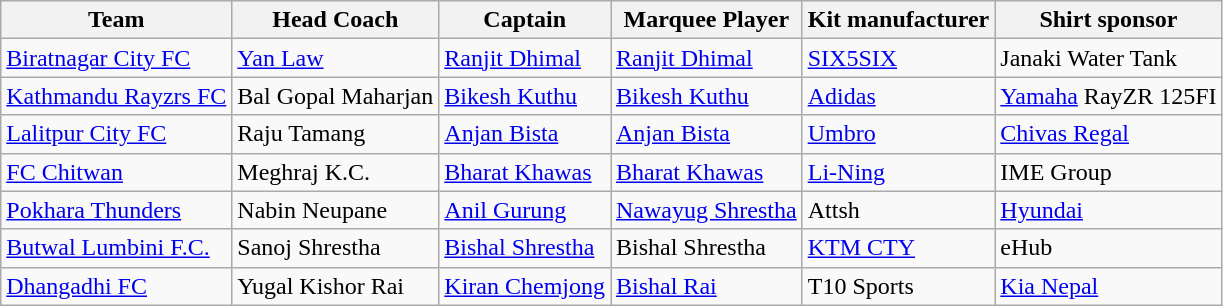<table class="wikitable">
<tr>
<th>Team</th>
<th>Head Coach</th>
<th>Captain</th>
<th>Marquee Player</th>
<th>Kit manufacturer</th>
<th>Shirt sponsor</th>
</tr>
<tr>
<td><a href='#'>Biratnagar City FC</a></td>
<td> <a href='#'>Yan Law</a></td>
<td> <a href='#'>Ranjit Dhimal</a></td>
<td> <a href='#'>Ranjit Dhimal</a></td>
<td><a href='#'>SIX5SIX</a></td>
<td>Janaki Water Tank</td>
</tr>
<tr>
<td><a href='#'>Kathmandu Rayzrs FC</a></td>
<td> Bal Gopal Maharjan</td>
<td> <a href='#'>Bikesh Kuthu</a></td>
<td> <a href='#'>Bikesh Kuthu</a></td>
<td><a href='#'>Adidas</a></td>
<td><a href='#'>Yamaha</a> RayZR 125FI</td>
</tr>
<tr>
<td><a href='#'>Lalitpur City FC</a></td>
<td> Raju Tamang</td>
<td> <a href='#'>Anjan Bista</a></td>
<td> <a href='#'>Anjan Bista</a></td>
<td><a href='#'>Umbro</a></td>
<td><a href='#'>Chivas Regal</a></td>
</tr>
<tr>
<td><a href='#'>FC Chitwan</a></td>
<td> Meghraj K.C.</td>
<td> <a href='#'>Bharat Khawas</a></td>
<td> <a href='#'>Bharat Khawas</a></td>
<td><a href='#'>Li-Ning</a></td>
<td>IME Group</td>
</tr>
<tr>
<td><a href='#'>Pokhara Thunders</a></td>
<td> Nabin Neupane</td>
<td> <a href='#'>Anil Gurung</a></td>
<td> <a href='#'>Nawayug Shrestha</a></td>
<td>Attsh</td>
<td><a href='#'>Hyundai</a></td>
</tr>
<tr>
<td><a href='#'>Butwal Lumbini F.C.</a></td>
<td> Sanoj Shrestha</td>
<td> <a href='#'>Bishal Shrestha</a></td>
<td> Bishal Shrestha</td>
<td><a href='#'>KTM CTY</a></td>
<td>eHub</td>
</tr>
<tr>
<td><a href='#'>Dhangadhi FC</a></td>
<td> Yugal Kishor Rai</td>
<td> <a href='#'>Kiran Chemjong</a></td>
<td> <a href='#'>Bishal Rai</a></td>
<td>T10 Sports</td>
<td><a href='#'>Kia Nepal</a></td>
</tr>
</table>
